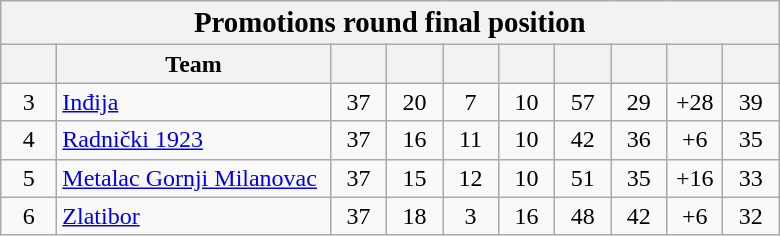<table class="wikitable" style="text-align:center">
<tr>
<th colspan=10><big>Promotions round final position</big></th>
</tr>
<tr>
<th width="30"></th>
<th width="175">Team</th>
<th width="30"></th>
<th width="30"></th>
<th width="30"></th>
<th width="30"></th>
<th width="30"></th>
<th width="30"></th>
<th width="30"></th>
<th width="30"></th>
</tr>
<tr>
<td>3</td>
<td align=left><a href='#'>Inđija</a></td>
<td>37</td>
<td>20</td>
<td>7</td>
<td>10</td>
<td>57</td>
<td>29</td>
<td>+28</td>
<td>39</td>
</tr>
<tr>
<td>4</td>
<td align=left><a href='#'>Radnički 1923</a></td>
<td>37</td>
<td>16</td>
<td>11</td>
<td>10</td>
<td>42</td>
<td>36</td>
<td>+6</td>
<td>35</td>
</tr>
<tr>
<td>5</td>
<td align=left><a href='#'>Metalac Gornji Milanovac</a></td>
<td>37</td>
<td>15</td>
<td>12</td>
<td>10</td>
<td>51</td>
<td>35</td>
<td>+16</td>
<td>33</td>
</tr>
<tr>
<td>6</td>
<td align=left><a href='#'>Zlatibor</a></td>
<td>37</td>
<td>18</td>
<td>3</td>
<td>16</td>
<td>48</td>
<td>42</td>
<td>+6</td>
<td>32</td>
</tr>
</table>
